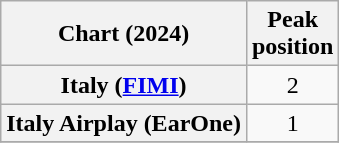<table class="wikitable sortable plainrowheaders" style="text-align:center">
<tr>
<th scope="col">Chart (2024)</th>
<th scope="col">Peak<br>position</th>
</tr>
<tr>
<th scope="row">Italy (<a href='#'>FIMI</a>)</th>
<td>2</td>
</tr>
<tr>
<th scope="row">Italy Airplay (EarOne)</th>
<td>1</td>
</tr>
<tr>
</tr>
</table>
